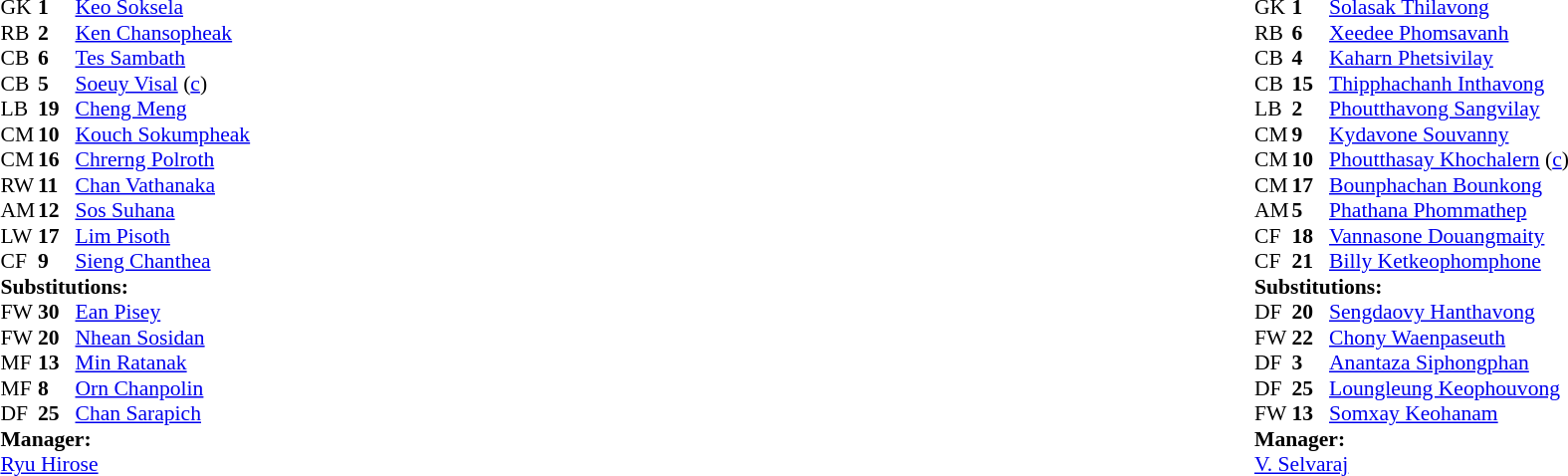<table width="100%">
<tr>
<td valign="top" width="40%"><br><table style="font-size:90%" cellspacing="0" cellpadding="0">
<tr>
<th width=25></th>
<th width=25></th>
</tr>
<tr>
<td>GK</td>
<td><strong>1</strong></td>
<td><a href='#'>Keo Soksela</a></td>
</tr>
<tr>
<td>RB</td>
<td><strong>2</strong></td>
<td><a href='#'>Ken Chansopheak</a></td>
<td></td>
<td></td>
</tr>
<tr>
<td>CB</td>
<td><strong>6</strong></td>
<td><a href='#'>Tes Sambath</a></td>
</tr>
<tr>
<td>CB</td>
<td><strong>5</strong></td>
<td><a href='#'>Soeuy Visal</a> (<a href='#'>c</a>)</td>
</tr>
<tr>
<td>LB</td>
<td><strong>19</strong></td>
<td><a href='#'>Cheng Meng</a></td>
</tr>
<tr>
<td>CM</td>
<td><strong>10</strong></td>
<td><a href='#'>Kouch Sokumpheak</a></td>
<td></td>
<td></td>
</tr>
<tr>
<td>CM</td>
<td><strong>16</strong></td>
<td><a href='#'>Chrerng Polroth</a></td>
<td></td>
<td></td>
</tr>
<tr>
<td>RW</td>
<td><strong>11</strong></td>
<td><a href='#'>Chan Vathanaka</a></td>
<td></td>
<td></td>
</tr>
<tr>
<td>AM</td>
<td><strong>12</strong></td>
<td><a href='#'>Sos Suhana</a></td>
</tr>
<tr>
<td>LW</td>
<td><strong>17</strong></td>
<td><a href='#'>Lim Pisoth</a></td>
<td></td>
<td></td>
</tr>
<tr>
<td>CF</td>
<td><strong>9</strong></td>
<td><a href='#'>Sieng Chanthea</a></td>
</tr>
<tr>
<td colspan=3><strong>Substitutions:</strong></td>
</tr>
<tr>
<td>FW</td>
<td><strong>30</strong></td>
<td><a href='#'>Ean Pisey</a></td>
<td></td>
<td></td>
</tr>
<tr>
<td>FW</td>
<td><strong>20</strong></td>
<td><a href='#'>Nhean Sosidan</a></td>
<td></td>
<td></td>
</tr>
<tr>
<td>MF</td>
<td><strong>13</strong></td>
<td><a href='#'>Min Ratanak</a></td>
<td></td>
<td></td>
</tr>
<tr>
<td>MF</td>
<td><strong>8</strong></td>
<td><a href='#'>Orn Chanpolin</a></td>
<td></td>
<td></td>
</tr>
<tr>
<td>DF</td>
<td><strong>25</strong></td>
<td><a href='#'>Chan Sarapich</a></td>
<td></td>
<td></td>
</tr>
<tr>
<td colspan=3><strong>Manager:</strong></td>
</tr>
<tr>
<td colspan=3> <a href='#'>Ryu Hirose</a></td>
</tr>
</table>
</td>
<td valign="top"></td>
<td valign="top" width="50%"><br><table style="font-size:90%; margin:auto" cellspacing="0" cellpadding="0">
<tr>
<th width=25></th>
<th width=25></th>
</tr>
<tr>
<td>GK</td>
<td><strong>1</strong></td>
<td><a href='#'>Solasak Thilavong</a></td>
</tr>
<tr>
<td>RB</td>
<td><strong>6</strong></td>
<td><a href='#'>Xeedee Phomsavanh</a></td>
<td></td>
<td></td>
</tr>
<tr>
<td>CB</td>
<td><strong>4</strong></td>
<td><a href='#'>Kaharn Phetsivilay</a></td>
</tr>
<tr>
<td>CB</td>
<td><strong>15</strong></td>
<td><a href='#'>Thipphachanh Inthavong</a></td>
<td></td>
<td></td>
</tr>
<tr>
<td>LB</td>
<td><strong>2</strong></td>
<td><a href='#'>Phoutthavong Sangvilay</a></td>
</tr>
<tr>
<td>CM</td>
<td><strong>9</strong></td>
<td><a href='#'>Kydavone Souvanny</a></td>
<td></td>
<td></td>
</tr>
<tr>
<td>CM</td>
<td><strong>10</strong></td>
<td><a href='#'>Phoutthasay Khochalern</a> (<a href='#'>c</a>)</td>
<td></td>
<td></td>
</tr>
<tr>
<td>CM</td>
<td><strong>17</strong></td>
<td><a href='#'>Bounphachan Bounkong</a></td>
</tr>
<tr>
<td>AM</td>
<td><strong>5</strong></td>
<td><a href='#'>Phathana Phommathep</a></td>
</tr>
<tr>
<td>CF</td>
<td><strong>18</strong></td>
<td><a href='#'>Vannasone Douangmaity</a></td>
<td></td>
<td></td>
</tr>
<tr>
<td>CF</td>
<td><strong>21</strong></td>
<td><a href='#'>Billy Ketkeophomphone</a></td>
</tr>
<tr>
<td colspan=3><strong>Substitutions:</strong></td>
</tr>
<tr>
<td>DF</td>
<td><strong>20</strong></td>
<td><a href='#'>Sengdaovy Hanthavong</a></td>
<td></td>
<td></td>
</tr>
<tr>
<td>FW</td>
<td><strong>22</strong></td>
<td><a href='#'>Chony Waenpaseuth</a></td>
<td></td>
<td></td>
</tr>
<tr>
<td>DF</td>
<td><strong>3</strong></td>
<td><a href='#'>Anantaza Siphongphan</a></td>
<td></td>
<td></td>
</tr>
<tr>
<td>DF</td>
<td><strong>25</strong></td>
<td><a href='#'>Loungleung Keophouvong</a></td>
<td></td>
<td></td>
</tr>
<tr>
<td>FW</td>
<td><strong>13</strong></td>
<td><a href='#'>Somxay Keohanam</a></td>
<td></td>
<td></td>
</tr>
<tr>
<td colspan=3><strong>Manager:</strong></td>
</tr>
<tr>
<td colspan=3> <a href='#'>V. Selvaraj</a></td>
</tr>
</table>
</td>
</tr>
</table>
